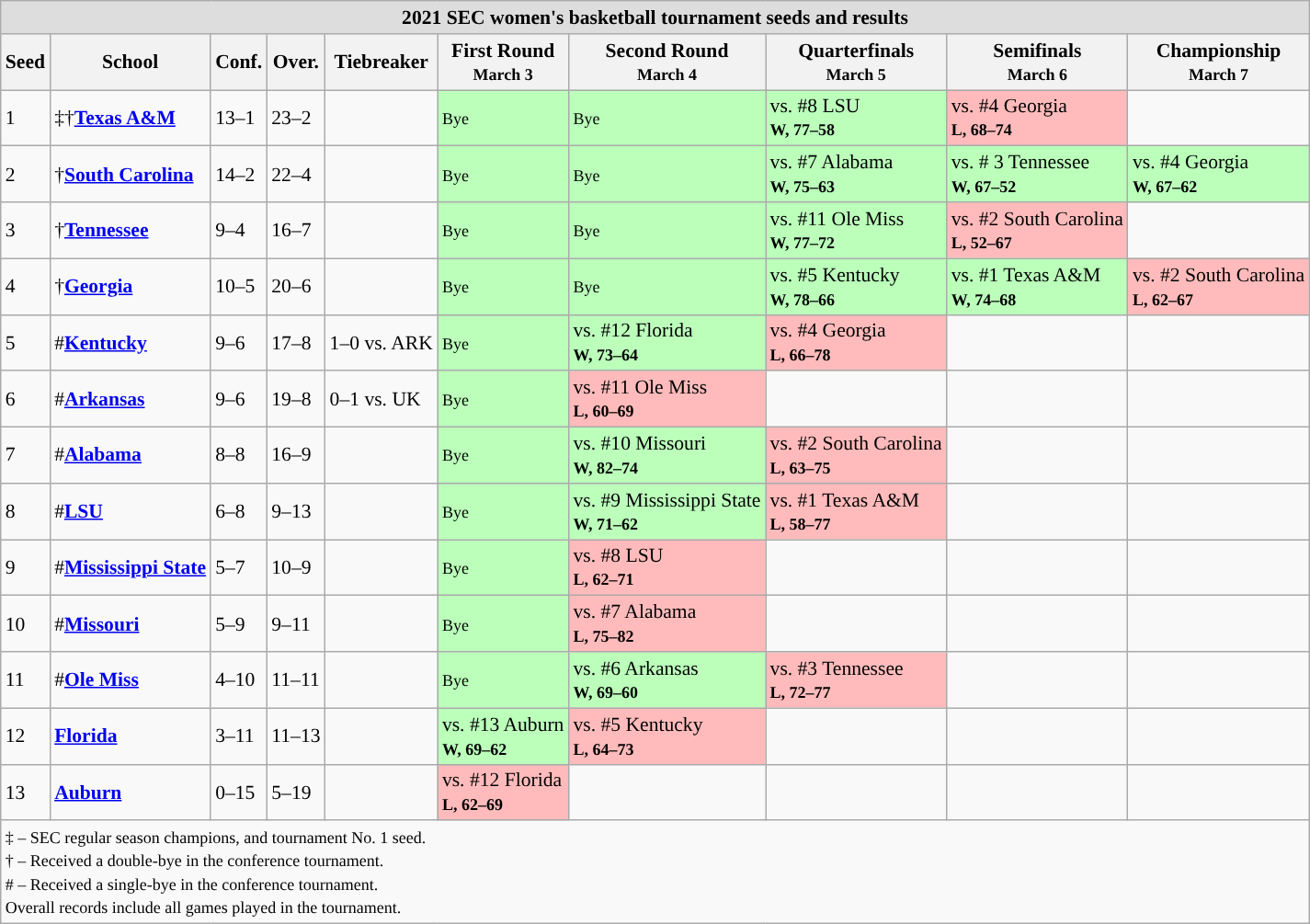<table class="wikitable" style="white-space:nowrap; font-size:90%;">
<tr>
<td colspan="10" style="text-align:center; background:#DDDDDD; font:#000000"><strong>2021 SEC women's basketball tournament seeds and results</strong></td>
</tr>
<tr bgcolor="#efefef">
<th>Seed</th>
<th>School</th>
<th>Conf.</th>
<th>Over.</th>
<th>Tiebreaker</th>
<th>First Round<br><small>March 3</small></th>
<th>Second Round<br><small>March 4</small></th>
<th>Quarterfinals<br><small>March 5</small></th>
<th>Semifinals<br><small>March 6</small></th>
<th>Championship<br><small>March 7</small></th>
</tr>
<tr>
<td>1</td>
<td>‡†<strong><a href='#'>Texas A&M</a></strong></td>
<td>13–1</td>
<td>23–2</td>
<td></td>
<td style="background:#bfb;"><small>Bye</small></td>
<td style="background:#bfb;"><small>Bye</small></td>
<td style="background:#bfb;">vs. #8 LSU<br><small><strong>W, 77–58</strong></small></td>
<td style="background:#fbb;">vs. #4 Georgia<br><small><strong>L, 68–74</strong></small></td>
<td></td>
</tr>
<tr>
<td>2</td>
<td>†<strong><a href='#'>South Carolina</a></strong></td>
<td>14–2</td>
<td>22–4</td>
<td></td>
<td style="background:#bfb;"><small>Bye</small></td>
<td style="background:#bfb;"><small>Bye</small></td>
<td style="background:#bfb;">vs. #7 Alabama<br><small><strong>W, 75–63</strong></small></td>
<td style="background:#bfb;">vs. # 3 Tennessee<br><small><strong>W, 67–52</strong></small></td>
<td style="background:#bfb;">vs. #4 Georgia<br><small><strong>W, 67–62</strong></small></td>
</tr>
<tr>
<td>3</td>
<td>†<strong><a href='#'>Tennessee</a></strong></td>
<td>9–4</td>
<td>16–7</td>
<td></td>
<td style="background:#bfb;"><small>Bye</small></td>
<td style="background:#bfb;"><small>Bye</small></td>
<td style="background:#bfb;">vs. #11 Ole Miss<br><small><strong>W, 77–72</strong></small></td>
<td style="background:#fbb;">vs. #2 South Carolina<br><small><strong>L, 52–67</strong></small></td>
<td></td>
</tr>
<tr>
<td>4</td>
<td>†<strong><a href='#'>Georgia</a></strong></td>
<td>10–5</td>
<td>20–6</td>
<td></td>
<td style="background:#bfb;"><small>Bye</small></td>
<td style="background:#bfb;"><small>Bye</small></td>
<td style="background:#bfb;">vs. #5 Kentucky<br><small><strong>W, 78–66</strong></small></td>
<td style="background:#bfb;">vs. #1 Texas A&M<br><small><strong>W, 74–68</strong></small></td>
<td style="background:#fbb;">vs. #2 South Carolina<br><small><strong>L, 62–67</strong></small></td>
</tr>
<tr>
<td>5</td>
<td>#<strong><a href='#'>Kentucky</a></strong></td>
<td>9–6</td>
<td>17–8</td>
<td>1–0 vs. ARK</td>
<td style="background:#bfb;"><small>Bye</small></td>
<td style="background:#bfb;">vs. #12 Florida<br><small><strong>W, 73–64</strong></small></td>
<td style="background:#fbb;">vs. #4 Georgia<br><small><strong>L, 66–78</strong></small></td>
<td></td>
<td></td>
</tr>
<tr>
<td>6</td>
<td>#<strong><a href='#'>Arkansas</a></strong></td>
<td>9–6</td>
<td>19–8</td>
<td>0–1 vs. UK</td>
<td style="background:#bfb;"><small>Bye</small></td>
<td style="background:#fbb;">vs. #11 Ole Miss<br><small><strong>L, 60–69</strong></small></td>
<td></td>
<td></td>
<td></td>
</tr>
<tr>
<td>7</td>
<td>#<strong><a href='#'>Alabama</a></strong></td>
<td>8–8</td>
<td>16–9</td>
<td></td>
<td style="background:#bfb;"><small>Bye</small></td>
<td style="background:#bfb;">vs. #10 Missouri<br><small><strong>W, 82–74</strong></small></td>
<td style="background:#fbb;">vs. #2 South Carolina<br><small><strong>L, 63–75</strong></small></td>
<td></td>
<td></td>
</tr>
<tr>
<td>8</td>
<td>#<strong><a href='#'>LSU</a></strong></td>
<td>6–8</td>
<td>9–13</td>
<td></td>
<td style="background:#bfb;"><small>Bye</small></td>
<td style="background:#bfb;">vs. #9 Mississippi State<br><small><strong>W, 71–62</strong></small></td>
<td style="background:#fbb;">vs. #1 Texas A&M<br><small><strong>L, 58–77</strong></small></td>
<td></td>
<td></td>
</tr>
<tr>
<td>9</td>
<td>#<strong><a href='#'>Mississippi State</a> </strong></td>
<td>5–7</td>
<td>10–9</td>
<td></td>
<td style="background:#bfb;"><small>Bye</small></td>
<td style="background:#fbb;">vs. #8 LSU<br><small><strong>L, 62–71</strong></small></td>
<td></td>
<td></td>
<td></td>
</tr>
<tr>
<td>10</td>
<td>#<strong><a href='#'>Missouri</a></strong></td>
<td>5–9</td>
<td>9–11</td>
<td></td>
<td style="background:#bfb;"><small>Bye</small></td>
<td style="background:#fbb;">vs. #7 Alabama<br><small><strong>L, 75–82</strong></small></td>
<td></td>
<td></td>
<td></td>
</tr>
<tr>
<td>11</td>
<td>#<strong><a href='#'>Ole Miss</a></strong></td>
<td>4–10</td>
<td>11–11</td>
<td></td>
<td style="background:#bfb;"><small>Bye</small></td>
<td style="background:#bfb;">vs. #6 Arkansas<br><small><strong>W, 69–60</strong></small></td>
<td style="background:#fbb;">vs. #3 Tennessee<br><small><strong>L, 72–77</strong></small></td>
<td></td>
<td></td>
</tr>
<tr>
<td>12</td>
<td><strong><a href='#'>Florida</a></strong></td>
<td>3–11</td>
<td>11–13</td>
<td></td>
<td style="background:#bfb;">vs. #13 Auburn<br><small><strong>W, 69–62</strong></small></td>
<td style="background:#fbb;">vs. #5 Kentucky<br><small><strong>L, 64–73</strong></small></td>
<td></td>
<td></td>
<td></td>
</tr>
<tr>
<td>13</td>
<td><strong><a href='#'>Auburn</a></strong></td>
<td>0–15</td>
<td>5–19</td>
<td></td>
<td style="background:#fbb;">vs. #12 Florida<br><small><strong>L, 62–69</strong></small></td>
<td></td>
<td></td>
<td></td>
<td></td>
</tr>
<tr>
<td colspan="10" style="text-align:left;"><small>‡ – SEC regular season champions, and tournament No. 1 seed.<br>† – Received a double-bye in the conference tournament.<br># – Received a single-bye in the conference tournament.<br>Overall records include all games played in the tournament.</small></td>
</tr>
</table>
